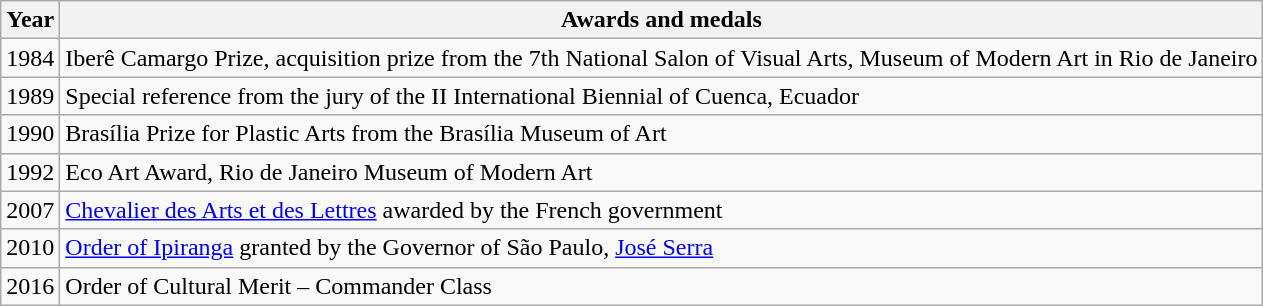<table class="wikitable">
<tr>
<th>Year</th>
<th>Awards and medals</th>
</tr>
<tr>
<td>1984</td>
<td rowspan="1">Iberê Camargo Prize, acquisition prize from the 7th National Salon of Visual Arts, Museum of Modern Art in Rio de Janeiro</td>
</tr>
<tr>
<td>1989</td>
<td rowspan="1">Special reference from the jury of the II International Biennial of Cuenca, Ecuador</td>
</tr>
<tr>
<td>1990</td>
<td rowspan="1">Brasília Prize for Plastic Arts from the Brasília Museum of Art</td>
</tr>
<tr>
<td>1992</td>
<td rowspan="1">Eco Art Award, Rio de Janeiro Museum of Modern Art</td>
</tr>
<tr>
<td>2007</td>
<td rowspan="1"><a href='#'>Chevalier des Arts et des Lettres</a> awarded by the French government</td>
</tr>
<tr>
<td>2010</td>
<td rowspan="1"><a href='#'>Order of Ipiranga</a> granted by the Governor of São Paulo, <a href='#'>José Serra</a></td>
</tr>
<tr>
<td>2016</td>
<td rowspan="1">Order of Cultural Merit – Commander Class</td>
</tr>
</table>
